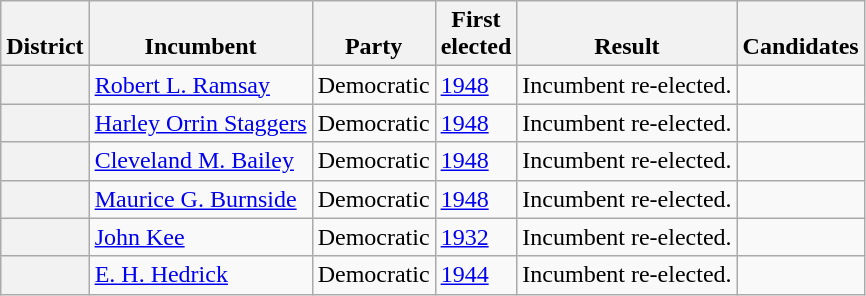<table class=wikitable>
<tr valign=bottom>
<th>District</th>
<th>Incumbent</th>
<th>Party</th>
<th>First<br>elected</th>
<th>Result</th>
<th>Candidates</th>
</tr>
<tr>
<th></th>
<td><a href='#'>Robert L. Ramsay</a></td>
<td>Democratic</td>
<td><a href='#'>1948</a></td>
<td>Incumbent re-elected.</td>
<td nowrap></td>
</tr>
<tr>
<th></th>
<td><a href='#'>Harley Orrin Staggers</a></td>
<td>Democratic</td>
<td><a href='#'>1948</a></td>
<td>Incumbent re-elected.</td>
<td nowrap></td>
</tr>
<tr>
<th></th>
<td><a href='#'>Cleveland M. Bailey</a></td>
<td>Democratic</td>
<td><a href='#'>1948</a></td>
<td>Incumbent re-elected.</td>
<td nowrap></td>
</tr>
<tr>
<th></th>
<td><a href='#'>Maurice G. Burnside</a></td>
<td>Democratic</td>
<td><a href='#'>1948</a></td>
<td>Incumbent re-elected.</td>
<td nowrap></td>
</tr>
<tr>
<th></th>
<td><a href='#'>John Kee</a></td>
<td>Democratic</td>
<td><a href='#'>1932</a></td>
<td>Incumbent re-elected.</td>
<td nowrap></td>
</tr>
<tr>
<th></th>
<td><a href='#'>E. H. Hedrick</a></td>
<td>Democratic</td>
<td><a href='#'>1944</a></td>
<td>Incumbent re-elected.</td>
<td nowrap></td>
</tr>
</table>
